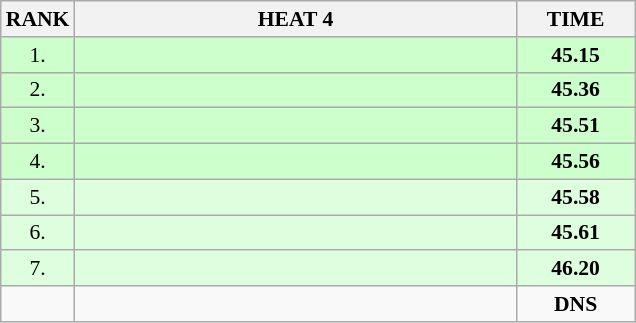<table class="wikitable" style="border-collapse: collapse; font-size: 90%;">
<tr>
<th>RANK</th>
<th style="width: 20em">HEAT 4</th>
<th style="width: 5em">TIME</th>
</tr>
<tr style="background:#ccffcc;">
<td align="center">1.</td>
<td></td>
<td align="center"><strong>45.15</strong></td>
</tr>
<tr style="background:#ccffcc;">
<td align="center">2.</td>
<td></td>
<td align="center"><strong>45.36</strong></td>
</tr>
<tr style="background:#ccffcc;">
<td align="center">3.</td>
<td></td>
<td align="center"><strong>45.51</strong></td>
</tr>
<tr style="background:#ccffcc;">
<td align="center">4.</td>
<td></td>
<td align="center"><strong>45.56</strong></td>
</tr>
<tr style="background:#ddffdd;">
<td align="center">5.</td>
<td></td>
<td align="center"><strong>45.58</strong></td>
</tr>
<tr style="background:#ddffdd;">
<td align="center">6.</td>
<td></td>
<td align="center"><strong>45.61</strong></td>
</tr>
<tr style="background:#ddffdd;">
<td align="center">7.</td>
<td></td>
<td align="center"><strong>46.20</strong></td>
</tr>
<tr>
<td align="center"></td>
<td></td>
<td align="center"><strong>DNS</strong></td>
</tr>
</table>
